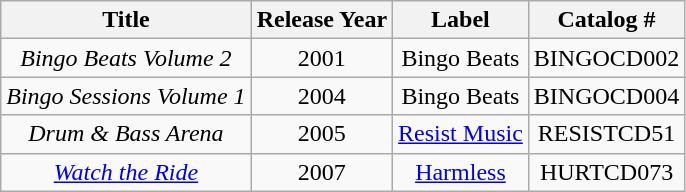<table class="wikitable" border="1" style="text-align: center; width: auto; table-layout: fixed;">
<tr>
<th>Title</th>
<th>Release Year</th>
<th>Label</th>
<th>Catalog #</th>
</tr>
<tr>
<td><em>Bingo Beats Volume 2</em></td>
<td>2001</td>
<td>Bingo Beats</td>
<td>BINGOCD002</td>
</tr>
<tr>
<td><em>Bingo Sessions Volume 1</em></td>
<td>2004</td>
<td>Bingo Beats</td>
<td>BINGOCD004</td>
</tr>
<tr>
<td><em>Drum & Bass Arena</em></td>
<td>2005</td>
<td><a href='#'>Resist Music</a></td>
<td>RESISTCD51</td>
</tr>
<tr>
<td><em><a href='#'>Watch the Ride</a></em></td>
<td>2007</td>
<td><a href='#'>Harmless</a></td>
<td>HURTCD073</td>
</tr>
</table>
